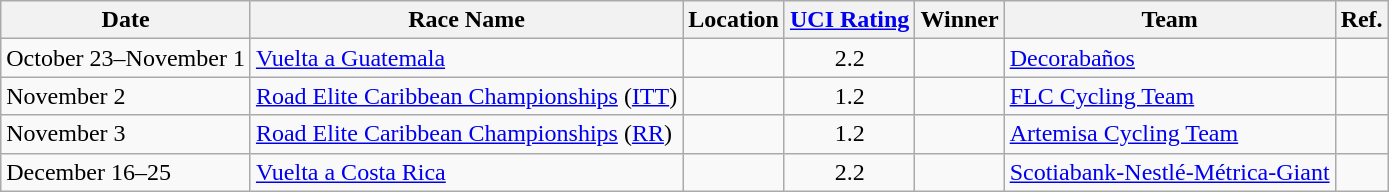<table class="wikitable sortable">
<tr>
<th>Date</th>
<th>Race Name</th>
<th>Location</th>
<th><a href='#'>UCI Rating</a></th>
<th>Winner</th>
<th>Team</th>
<th>Ref.</th>
</tr>
<tr>
<td>October 23–November 1</td>
<td><a href='#'>Vuelta a Guatemala</a></td>
<td></td>
<td align=center>2.2</td>
<td></td>
<td><a href='#'>Decorabaños</a></td>
<td align=center></td>
</tr>
<tr>
<td>November 2</td>
<td><a href='#'>Road Elite Caribbean Championships</a>  (<a href='#'>ITT</a>)</td>
<td></td>
<td align=center>1.2</td>
<td></td>
<td><a href='#'>FLC Cycling Team</a></td>
<td align=center></td>
</tr>
<tr>
<td>November 3</td>
<td><a href='#'>Road Elite Caribbean Championships</a> (<a href='#'>RR</a>)</td>
<td></td>
<td align=center>1.2</td>
<td></td>
<td><a href='#'>Artemisa Cycling Team</a></td>
<td align=center></td>
</tr>
<tr>
<td>December 16–25</td>
<td><a href='#'>Vuelta a Costa Rica</a></td>
<td></td>
<td align=center>2.2</td>
<td></td>
<td><a href='#'>Scotiabank-Nestlé-Métrica-Giant</a></td>
<td align=center></td>
</tr>
</table>
